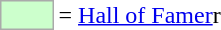<table>
<tr>
<td style="background-color:#CCFFCC; border:1px solid #aaaaaa; width:2em;"></td>
<td>= <a href='#'>Hall of Famer</a>r</td>
</tr>
</table>
